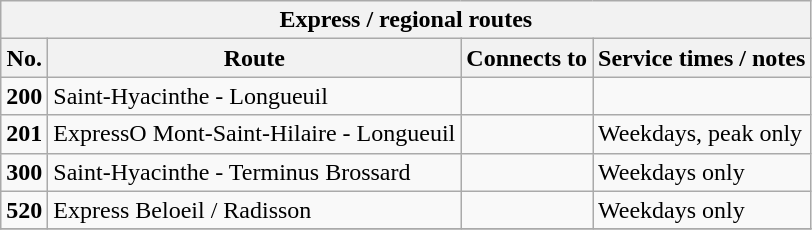<table align=center class="wikitable">
<tr>
<th colspan=4>Express / regional routes</th>
</tr>
<tr>
<th>No.</th>
<th>Route</th>
<th>Connects to</th>
<th>Service times / notes</th>
</tr>
<tr>
<td {{border> <strong>200</strong></td>
<td>Saint-Hyacinthe - Longueuil</td>
<td></td>
<td></td>
</tr>
<tr>
<td {{border> <strong>201</strong></td>
<td>ExpressO Mont-Saint-Hilaire - Longueuil</td>
<td></td>
<td>Weekdays, peak only</td>
</tr>
<tr>
<td {{border> <strong>300</strong></td>
<td>Saint-Hyacinthe - Terminus Brossard</td>
<td></td>
<td>Weekdays only</td>
</tr>
<tr>
<td {{border> <strong>520</strong></td>
<td>Express Beloeil / Radisson</td>
<td></td>
<td>Weekdays only</td>
</tr>
<tr>
</tr>
</table>
